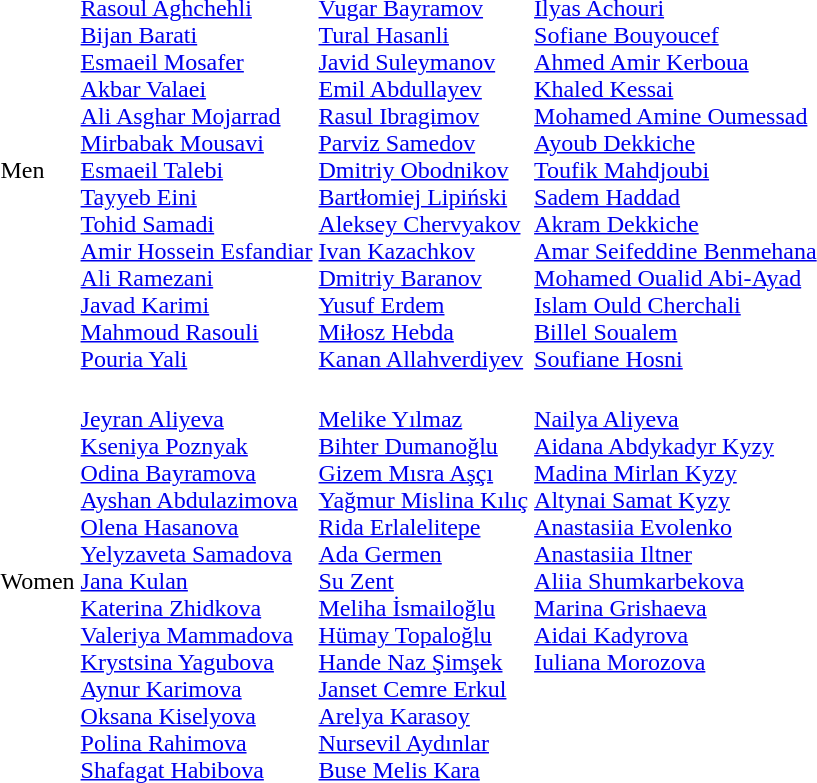<table>
<tr>
<td>Men</td>
<td><br><a href='#'>Rasoul Aghchehli</a><br><a href='#'>Bijan Barati</a><br><a href='#'>Esmaeil Mosafer</a><br><a href='#'>Akbar Valaei</a><br><a href='#'>Ali Asghar Mojarrad</a><br><a href='#'>Mirbabak Mousavi</a><br><a href='#'>Esmaeil Talebi</a><br><a href='#'>Tayyeb Eini</a><br><a href='#'>Tohid Samadi</a><br><a href='#'>Amir Hossein Esfandiar</a><br><a href='#'>Ali Ramezani</a><br><a href='#'>Javad Karimi</a><br><a href='#'>Mahmoud Rasouli</a><br><a href='#'>Pouria Yali</a></td>
<td><br><a href='#'>Vugar Bayramov</a><br><a href='#'>Tural Hasanli</a><br><a href='#'>Javid Suleymanov</a><br><a href='#'>Emil Abdullayev</a><br><a href='#'>Rasul Ibragimov</a><br><a href='#'>Parviz Samedov</a><br><a href='#'>Dmitriy Obodnikov</a><br><a href='#'>Bartłomiej Lipiński</a><br><a href='#'>Aleksey Chervyakov</a><br><a href='#'>Ivan Kazachkov</a><br><a href='#'>Dmitriy Baranov</a><br><a href='#'>Yusuf Erdem</a><br><a href='#'>Miłosz Hebda</a><br><a href='#'>Kanan Allahverdiyev</a></td>
<td><br><a href='#'>Ilyas Achouri</a><br><a href='#'>Sofiane Bouyoucef</a><br><a href='#'>Ahmed Amir Kerboua</a><br><a href='#'>Khaled Kessai</a><br><a href='#'>Mohamed Amine Oumessad</a><br><a href='#'>Ayoub Dekkiche</a><br><a href='#'>Toufik Mahdjoubi</a><br><a href='#'>Sadem Haddad</a><br><a href='#'>Akram Dekkiche</a><br><a href='#'>Amar Seifeddine Benmehana</a><br><a href='#'>Mohamed Oualid Abi-Ayad</a><br><a href='#'>Islam Ould Cherchali</a><br><a href='#'>Billel Soualem</a><br><a href='#'>Soufiane Hosni</a></td>
</tr>
<tr>
<td>Women</td>
<td><br><a href='#'>Jeyran Aliyeva</a><br><a href='#'>Kseniya Poznyak</a><br><a href='#'>Odina Bayramova</a><br><a href='#'>Ayshan Abdulazimova</a><br><a href='#'>Olena Hasanova</a><br><a href='#'>Yelyzaveta Samadova</a><br><a href='#'>Jana Kulan</a><br><a href='#'>Katerina Zhidkova</a><br><a href='#'>Valeriya Mammadova</a><br><a href='#'>Krystsina Yagubova</a><br><a href='#'>Aynur Karimova</a><br><a href='#'>Oksana Kiselyova</a><br><a href='#'>Polina Rahimova</a><br><a href='#'>Shafagat Habibova</a></td>
<td><br><a href='#'>Melike Yılmaz</a><br><a href='#'>Bihter Dumanoğlu</a><br><a href='#'>Gizem Mısra Aşçı</a><br><a href='#'>Yağmur Mislina Kılıç</a><br><a href='#'>Rida Erlalelitepe</a><br><a href='#'>Ada Germen</a><br><a href='#'>Su Zent</a><br><a href='#'>Meliha İsmailoğlu</a><br><a href='#'>Hümay Topaloğlu</a><br><a href='#'>Hande Naz Şimşek</a><br><a href='#'>Janset Cemre Erkul</a><br><a href='#'>Arelya Karasoy</a><br><a href='#'>Nursevil Aydınlar</a><br><a href='#'>Buse Melis Kara</a></td>
<td valign=top><br><a href='#'>Nailya Aliyeva</a><br><a href='#'>Aidana Abdykadyr Kyzy</a><br><a href='#'>Madina Mirlan Kyzy</a><br><a href='#'>Altynai Samat Kyzy</a><br><a href='#'>Anastasiia Evolenko</a><br><a href='#'>Anastasiia Iltner</a><br><a href='#'>Aliia Shumkarbekova</a><br><a href='#'>Marina Grishaeva</a><br><a href='#'>Aidai Kadyrova</a><br><a href='#'>Iuliana Morozova</a></td>
</tr>
</table>
